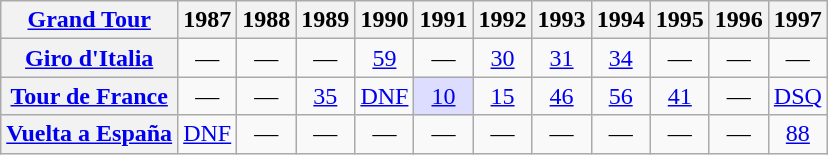<table class="wikitable plainrowheaders">
<tr>
<th scope="col"><a href='#'>Grand Tour</a></th>
<th scope="col">1987</th>
<th scope="col">1988</th>
<th scope="col">1989</th>
<th scope="col">1990</th>
<th scope="col">1991</th>
<th scope="col">1992</th>
<th scope="col">1993</th>
<th scope="col">1994</th>
<th scope="col">1995</th>
<th scope="col">1996</th>
<th scope="col">1997</th>
</tr>
<tr style="text-align:center;">
<th scope="row"> <a href='#'>Giro d'Italia</a></th>
<td>—</td>
<td>—</td>
<td>—</td>
<td style="text-align:center;"><a href='#'>59</a></td>
<td>—</td>
<td style="text-align:center;"><a href='#'>30</a></td>
<td style="text-align:center;"><a href='#'>31</a></td>
<td style="text-align:center;"><a href='#'>34</a></td>
<td>—</td>
<td>—</td>
<td>—</td>
</tr>
<tr style="text-align:center;">
<th scope="row"> <a href='#'>Tour de France</a></th>
<td>—</td>
<td>—</td>
<td style="text-align:center;"><a href='#'>35</a></td>
<td style="text-align:center;"><a href='#'>DNF</a></td>
<td style="background:#ddddff;"><a href='#'>10</a></td>
<td style="text-align:center;"><a href='#'>15</a></td>
<td style="text-align:center;"><a href='#'>46</a></td>
<td style="text-align:center;"><a href='#'>56</a></td>
<td style="text-align:center;"><a href='#'>41</a></td>
<td>—</td>
<td style="text-align:center;"><a href='#'>DSQ</a></td>
</tr>
<tr style="text-align:center;">
<th scope="row"> <a href='#'>Vuelta a España</a></th>
<td style="text-align:center;"><a href='#'>DNF</a></td>
<td>—</td>
<td>—</td>
<td>—</td>
<td>—</td>
<td>—</td>
<td>—</td>
<td>—</td>
<td>—</td>
<td>—</td>
<td style="text-align:center;"><a href='#'>88</a></td>
</tr>
</table>
